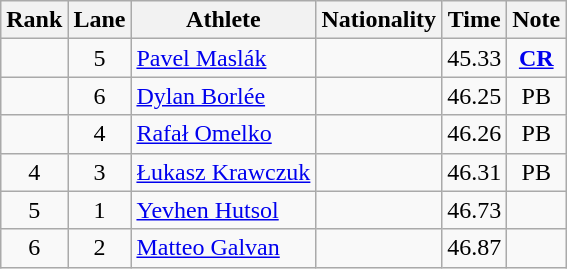<table class="wikitable sortable" style="text-align:center">
<tr>
<th>Rank</th>
<th>Lane</th>
<th>Athlete</th>
<th>Nationality</th>
<th>Time</th>
<th>Note</th>
</tr>
<tr>
<td></td>
<td>5</td>
<td align=left><a href='#'>Pavel Maslák</a></td>
<td align=left></td>
<td>45.33</td>
<td><strong><a href='#'>CR</a></strong></td>
</tr>
<tr>
<td></td>
<td>6</td>
<td align=left><a href='#'>Dylan Borlée</a></td>
<td align=left></td>
<td>46.25</td>
<td>PB</td>
</tr>
<tr>
<td></td>
<td>4</td>
<td align=left><a href='#'>Rafał Omelko</a></td>
<td align=left></td>
<td>46.26</td>
<td>PB</td>
</tr>
<tr>
<td>4</td>
<td>3</td>
<td align=left><a href='#'>Łukasz Krawczuk</a></td>
<td align=left></td>
<td>46.31</td>
<td>PB</td>
</tr>
<tr>
<td>5</td>
<td>1</td>
<td align=left><a href='#'>Yevhen Hutsol</a></td>
<td align=left></td>
<td>46.73</td>
<td></td>
</tr>
<tr>
<td>6</td>
<td>2</td>
<td align=left><a href='#'>Matteo Galvan</a></td>
<td align=left></td>
<td>46.87</td>
<td></td>
</tr>
</table>
